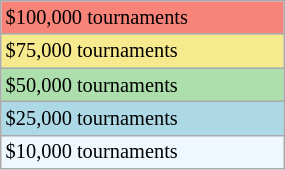<table class="wikitable" style="font-size:85%; width:15%;">
<tr style="background:#f88379;">
<td>$100,000 tournaments</td>
</tr>
<tr style="background:#f7e98e;">
<td>$75,000 tournaments</td>
</tr>
<tr style="background:#addfad;">
<td>$50,000 tournaments</td>
</tr>
<tr style="background:lightblue;">
<td>$25,000 tournaments</td>
</tr>
<tr style="background:#f0f8ff;">
<td>$10,000 tournaments</td>
</tr>
</table>
